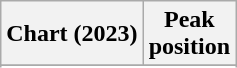<table class="wikitable sortable plainrowheaders" style="text-align:center">
<tr>
<th scope="col">Chart (2023)</th>
<th scope="col">Peak<br>position</th>
</tr>
<tr>
</tr>
<tr>
</tr>
<tr>
</tr>
</table>
